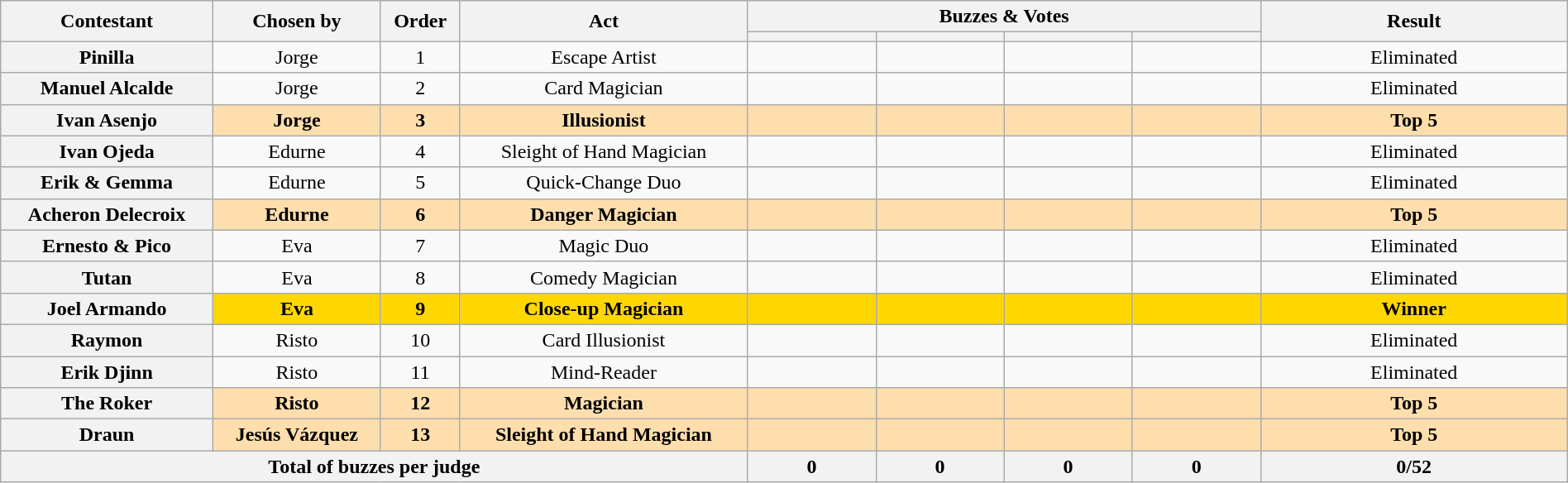<table class="wikitable plainrowheaders" style="width:100%; text-align:center;">
<tr>
<th scope="col" rowspan="2" class="unsortable" style="width:15;">Contestant</th>
<th scope="col" rowspan="2" class="unsortable" style="width:15;">Chosen by</th>
<th scope="col" rowspan="2" style="width:3;">Order</th>
<th scope="col" rowspan="2" class="unsortable" style="width:15;">Act</th>
<th scope="col" colspan="4" class="unsortable" style="width:20;">Buzzes & Votes</th>
<th scope="col" rowspan="2" style="width:15em;">Result</th>
</tr>
<tr>
<th scope="col" style="width:6em;"></th>
<th scope="col" style="width:6em;"></th>
<th scope="col" style="width:6em;"></th>
<th scope="col" style="width:6em;"></th>
</tr>
<tr>
<th>Pinilla</th>
<td>Jorge</td>
<td>1</td>
<td>Escape Artist</td>
<td></td>
<td></td>
<td></td>
<td></td>
<td>Eliminated</td>
</tr>
<tr>
<th>Manuel Alcalde</th>
<td>Jorge</td>
<td>2</td>
<td>Card Magician</td>
<td></td>
<td></td>
<td></td>
<td></td>
<td>Eliminated</td>
</tr>
<tr bgcolor="navajowhite">
<th>Ivan Asenjo</th>
<td><strong>Jorge</strong></td>
<td><strong>3</strong></td>
<td><strong>Illusionist</strong></td>
<td></td>
<td></td>
<td></td>
<td></td>
<td><strong>Top 5</strong></td>
</tr>
<tr>
<th>Ivan Ojeda</th>
<td>Edurne</td>
<td>4</td>
<td>Sleight of Hand Magician</td>
<td></td>
<td></td>
<td></td>
<td></td>
<td>Eliminated</td>
</tr>
<tr>
<th>Erik & Gemma</th>
<td>Edurne</td>
<td>5</td>
<td>Quick-Change Duo</td>
<td></td>
<td></td>
<td></td>
<td></td>
<td>Eliminated</td>
</tr>
<tr bgcolor="navajowhite">
<th>Acheron Delecroix</th>
<td><strong>Edurne</strong></td>
<td><strong>6</strong></td>
<td><strong>Danger Magician</strong></td>
<td></td>
<td></td>
<td></td>
<td></td>
<td><strong>Top 5</strong></td>
</tr>
<tr>
<th>Ernesto & Pico</th>
<td>Eva</td>
<td>7</td>
<td>Magic Duo</td>
<td></td>
<td></td>
<td></td>
<td></td>
<td>Eliminated</td>
</tr>
<tr>
<th>Tutan</th>
<td>Eva</td>
<td>8</td>
<td>Comedy Magician</td>
<td></td>
<td></td>
<td></td>
<td></td>
<td>Eliminated</td>
</tr>
<tr style="background:gold;">
<th>Joel Armando</th>
<td><strong>Eva</strong></td>
<td><strong>9</strong></td>
<td><strong>Close-up Magician</strong></td>
<td></td>
<td></td>
<td></td>
<td></td>
<td><strong>Winner</strong></td>
</tr>
<tr>
<th>Raymon</th>
<td>Risto</td>
<td>10</td>
<td>Card Illusionist</td>
<td></td>
<td></td>
<td></td>
<td></td>
<td>Eliminated</td>
</tr>
<tr>
<th>Erik Djinn</th>
<td>Risto</td>
<td>11</td>
<td>Mind-Reader</td>
<td></td>
<td></td>
<td></td>
<td></td>
<td>Eliminated</td>
</tr>
<tr bgcolor="navajowhite">
<th>The Roker</th>
<td><strong>Risto</strong></td>
<td><strong>12</strong></td>
<td><strong>Magician</strong></td>
<td></td>
<td></td>
<td></td>
<td></td>
<td><strong>Top 5</strong></td>
</tr>
<tr bgcolor="navajowhite">
<th>Draun</th>
<td><strong>Jesús Vázquez</strong></td>
<td><strong>13</strong></td>
<td><strong>Sleight of Hand Magician</strong></td>
<td></td>
<td></td>
<td></td>
<td></td>
<td><strong>Top 5</strong></td>
</tr>
<tr>
<th colspan="4">Total of buzzes per judge</th>
<th>0</th>
<th>0</th>
<th>0</th>
<th>0</th>
<th>0/52</th>
</tr>
</table>
